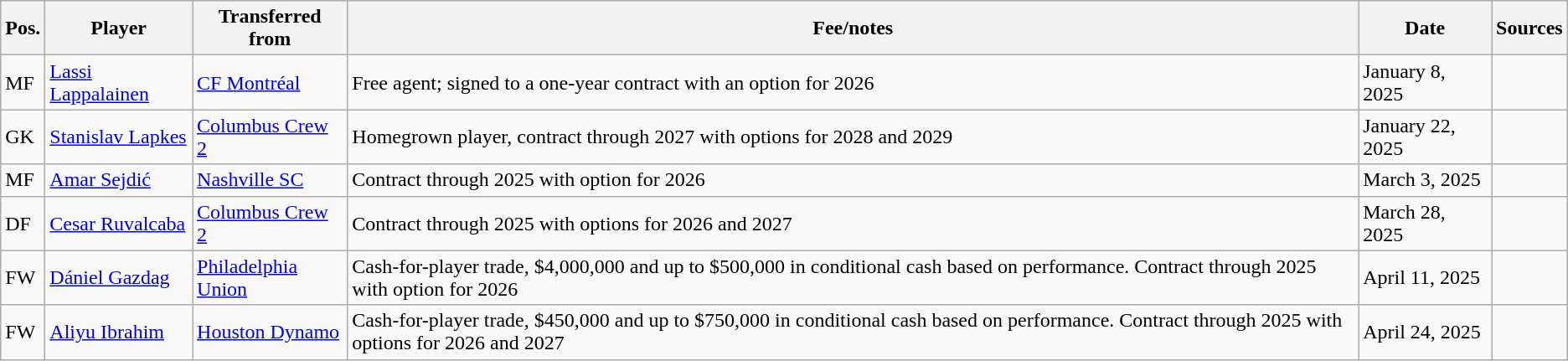<table class="wikitable sortable" style="text-align: left">
<tr>
<th><strong>Pos.</strong></th>
<th><strong>Player</strong></th>
<th><strong>Transferred from</strong></th>
<th><strong>Fee/notes</strong></th>
<th><strong>Date</strong></th>
<th><strong>Sources</strong></th>
</tr>
<tr>
<td>MF</td>
<td> <a href='#'>Lassi Lappalainen</a></td>
<td> <a href='#'>CF Montréal</a></td>
<td>Free agent; signed to a one-year contract with an option for 2026</td>
<td>January 8, 2025</td>
<td align=center></td>
</tr>
<tr>
<td>GK</td>
<td> <a href='#'>Stanislav Lapkes</a></td>
<td> <a href='#'>Columbus Crew 2</a></td>
<td>Homegrown player, contract through 2027 with options for 2028 and 2029</td>
<td>January 22, 2025</td>
<td align=center></td>
</tr>
<tr>
<td>MF</td>
<td> <a href='#'>Amar Sejdić</a></td>
<td> <a href='#'>Nashville SC</a></td>
<td>Contract through 2025 with option for 2026</td>
<td>March 3, 2025</td>
<td align=center></td>
</tr>
<tr>
<td>DF</td>
<td> <a href='#'>Cesar Ruvalcaba</a></td>
<td> <a href='#'>Columbus Crew 2</a></td>
<td>Contract through 2025 with options for 2026 and 2027</td>
<td>March 28, 2025</td>
<td align=center></td>
</tr>
<tr>
<td>FW</td>
<td> <a href='#'>Dániel Gazdag</a></td>
<td> <a href='#'>Philadelphia Union</a></td>
<td>Cash-for-player trade, $4,000,000 and up to $500,000 in conditional cash based on performance. Contract through 2025 with option for 2026</td>
<td>April 11, 2025</td>
<td align=center></td>
</tr>
<tr>
<td>FW</td>
<td> <a href='#'>Aliyu Ibrahim</a></td>
<td> <a href='#'>Houston Dynamo</a></td>
<td>Cash-for-player trade, $450,000 and up to $750,000 in conditional cash based on performance. Contract through 2025 with options for 2026 and 2027</td>
<td>April 24, 2025</td>
<td align=center></td>
</tr>
</table>
